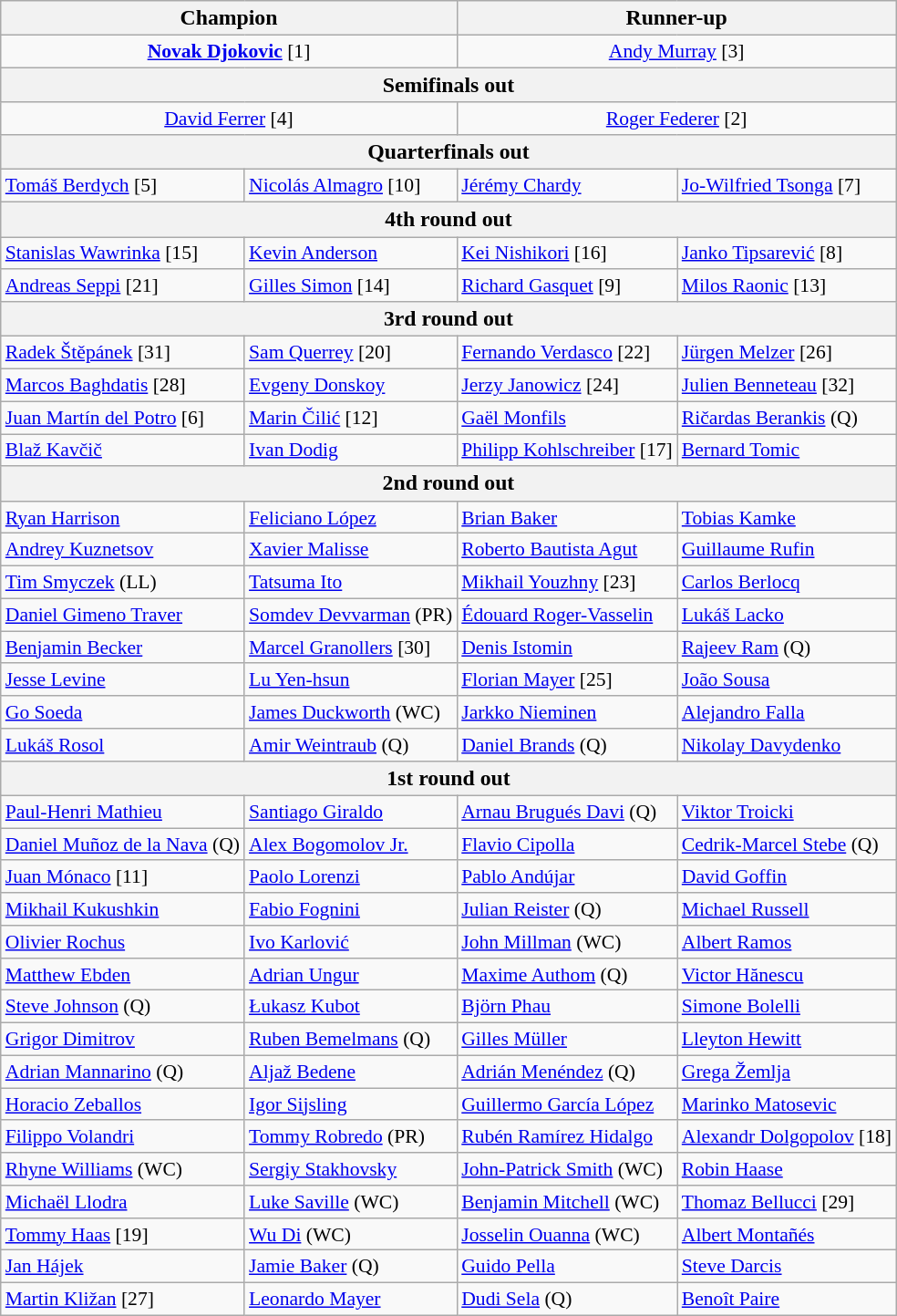<table class="wikitable collapsible collapsed" style="font-size:90%">
<tr style="font-size:110%">
<th colspan="2"><strong>Champion</strong></th>
<th colspan="2">Runner-up</th>
</tr>
<tr style="text-align:center;">
<td colspan="2"> <strong><a href='#'>Novak Djokovic</a></strong> [1]</td>
<td colspan="2"> <a href='#'>Andy Murray</a> [3]</td>
</tr>
<tr style="font-size:110%">
<th colspan="4">Semifinals out</th>
</tr>
<tr style="text-align:center;">
<td colspan="2"> <a href='#'>David Ferrer</a> [4]</td>
<td colspan="2"> <a href='#'>Roger Federer</a> [2]</td>
</tr>
<tr style="font-size:110%">
<th colspan="4">Quarterfinals out</th>
</tr>
<tr>
<td> <a href='#'>Tomáš Berdych</a> [5]</td>
<td> <a href='#'>Nicolás Almagro</a> [10]</td>
<td> <a href='#'>Jérémy Chardy</a></td>
<td> <a href='#'>Jo-Wilfried Tsonga</a> [7]</td>
</tr>
<tr style="font-size:110%">
<th colspan="4">4th round out</th>
</tr>
<tr>
<td> <a href='#'>Stanislas Wawrinka</a> [15]</td>
<td> <a href='#'>Kevin Anderson</a></td>
<td> <a href='#'>Kei Nishikori</a> [16]</td>
<td> <a href='#'>Janko Tipsarević</a> [8]</td>
</tr>
<tr>
<td> <a href='#'>Andreas Seppi</a> [21]</td>
<td> <a href='#'>Gilles Simon</a> [14]</td>
<td> <a href='#'>Richard Gasquet</a> [9]</td>
<td> <a href='#'>Milos Raonic</a> [13]</td>
</tr>
<tr style="font-size:110%">
<th colspan="4">3rd round out</th>
</tr>
<tr>
<td> <a href='#'>Radek Štěpánek</a> [31]</td>
<td> <a href='#'>Sam Querrey</a> [20]</td>
<td> <a href='#'>Fernando Verdasco</a> [22]</td>
<td> <a href='#'>Jürgen Melzer</a> [26]</td>
</tr>
<tr>
<td> <a href='#'>Marcos Baghdatis</a> [28]</td>
<td> <a href='#'>Evgeny Donskoy</a></td>
<td> <a href='#'>Jerzy Janowicz</a> [24]</td>
<td> <a href='#'>Julien Benneteau</a> [32]</td>
</tr>
<tr>
<td> <a href='#'>Juan Martín del Potro</a> [6]</td>
<td> <a href='#'>Marin Čilić</a> [12]</td>
<td> <a href='#'>Gaël Monfils</a></td>
<td> <a href='#'>Ričardas Berankis</a> (Q)</td>
</tr>
<tr>
<td> <a href='#'>Blaž Kavčič</a></td>
<td> <a href='#'>Ivan Dodig</a></td>
<td> <a href='#'>Philipp Kohlschreiber</a> [17]</td>
<td> <a href='#'>Bernard Tomic</a></td>
</tr>
<tr style="font-size:110%">
<th colspan="4">2nd round out</th>
</tr>
<tr>
<td> <a href='#'>Ryan Harrison</a></td>
<td> <a href='#'>Feliciano López</a></td>
<td> <a href='#'>Brian Baker</a></td>
<td> <a href='#'>Tobias Kamke</a></td>
</tr>
<tr>
<td> <a href='#'>Andrey Kuznetsov</a></td>
<td> <a href='#'>Xavier Malisse</a></td>
<td> <a href='#'>Roberto Bautista Agut</a></td>
<td> <a href='#'>Guillaume Rufin</a></td>
</tr>
<tr>
<td> <a href='#'>Tim Smyczek</a> (LL)</td>
<td> <a href='#'>Tatsuma Ito</a></td>
<td> <a href='#'>Mikhail Youzhny</a> [23]</td>
<td> <a href='#'>Carlos Berlocq</a></td>
</tr>
<tr>
<td> <a href='#'>Daniel Gimeno Traver</a></td>
<td> <a href='#'>Somdev Devvarman</a> (PR)</td>
<td> <a href='#'>Édouard Roger-Vasselin</a></td>
<td> <a href='#'>Lukáš Lacko</a></td>
</tr>
<tr>
<td> <a href='#'>Benjamin Becker</a></td>
<td> <a href='#'>Marcel Granollers</a> [30]</td>
<td> <a href='#'>Denis Istomin</a></td>
<td> <a href='#'>Rajeev Ram</a> (Q)</td>
</tr>
<tr>
<td> <a href='#'>Jesse Levine</a></td>
<td> <a href='#'>Lu Yen-hsun</a></td>
<td> <a href='#'>Florian Mayer</a> [25]</td>
<td> <a href='#'>João Sousa</a></td>
</tr>
<tr>
<td> <a href='#'>Go Soeda</a></td>
<td> <a href='#'>James Duckworth</a> (WC)</td>
<td> <a href='#'>Jarkko Nieminen</a></td>
<td> <a href='#'>Alejandro Falla</a></td>
</tr>
<tr>
<td> <a href='#'>Lukáš Rosol</a></td>
<td> <a href='#'>Amir Weintraub</a> (Q)</td>
<td> <a href='#'>Daniel Brands</a> (Q)</td>
<td> <a href='#'>Nikolay Davydenko</a></td>
</tr>
<tr style="font-size:110%">
<th colspan="4">1st round out</th>
</tr>
<tr>
<td> <a href='#'>Paul-Henri Mathieu</a></td>
<td> <a href='#'>Santiago Giraldo</a></td>
<td> <a href='#'>Arnau Brugués Davi</a> (Q)</td>
<td> <a href='#'>Viktor Troicki</a></td>
</tr>
<tr>
<td> <a href='#'>Daniel Muñoz de la Nava</a> (Q)</td>
<td> <a href='#'>Alex Bogomolov Jr.</a></td>
<td> <a href='#'>Flavio Cipolla</a></td>
<td> <a href='#'>Cedrik-Marcel Stebe</a> (Q)</td>
</tr>
<tr>
<td> <a href='#'>Juan Mónaco</a> [11]</td>
<td> <a href='#'>Paolo Lorenzi</a></td>
<td> <a href='#'>Pablo Andújar</a></td>
<td> <a href='#'>David Goffin</a></td>
</tr>
<tr>
<td> <a href='#'>Mikhail Kukushkin</a></td>
<td> <a href='#'>Fabio Fognini</a></td>
<td> <a href='#'>Julian Reister</a> (Q)</td>
<td> <a href='#'>Michael Russell</a></td>
</tr>
<tr>
<td> <a href='#'>Olivier Rochus</a></td>
<td> <a href='#'>Ivo Karlović</a></td>
<td> <a href='#'>John Millman</a> (WC)</td>
<td> <a href='#'>Albert Ramos</a></td>
</tr>
<tr>
<td> <a href='#'>Matthew Ebden</a></td>
<td> <a href='#'>Adrian Ungur</a></td>
<td> <a href='#'>Maxime Authom</a> (Q)</td>
<td> <a href='#'>Victor Hănescu</a></td>
</tr>
<tr>
<td> <a href='#'>Steve Johnson</a> (Q)</td>
<td> <a href='#'>Łukasz Kubot</a></td>
<td> <a href='#'>Björn Phau</a></td>
<td> <a href='#'>Simone Bolelli</a></td>
</tr>
<tr>
<td> <a href='#'>Grigor Dimitrov</a></td>
<td> <a href='#'>Ruben Bemelmans</a> (Q)</td>
<td> <a href='#'>Gilles Müller</a></td>
<td> <a href='#'>Lleyton Hewitt</a></td>
</tr>
<tr>
<td> <a href='#'>Adrian Mannarino</a> (Q)</td>
<td> <a href='#'>Aljaž Bedene</a></td>
<td> <a href='#'>Adrián Menéndez</a> (Q)</td>
<td> <a href='#'>Grega Žemlja</a></td>
</tr>
<tr>
<td> <a href='#'>Horacio Zeballos</a></td>
<td> <a href='#'>Igor Sijsling</a></td>
<td> <a href='#'>Guillermo García López</a></td>
<td> <a href='#'>Marinko Matosevic</a></td>
</tr>
<tr>
<td> <a href='#'>Filippo Volandri</a></td>
<td> <a href='#'>Tommy Robredo</a> (PR)</td>
<td> <a href='#'>Rubén Ramírez Hidalgo</a></td>
<td> <a href='#'>Alexandr Dolgopolov</a> [18]</td>
</tr>
<tr>
<td> <a href='#'>Rhyne Williams</a> (WC)</td>
<td> <a href='#'>Sergiy Stakhovsky</a></td>
<td> <a href='#'>John-Patrick Smith</a> (WC)</td>
<td> <a href='#'>Robin Haase</a></td>
</tr>
<tr>
<td> <a href='#'>Michaël Llodra</a></td>
<td> <a href='#'>Luke Saville</a> (WC)</td>
<td> <a href='#'>Benjamin Mitchell</a> (WC)</td>
<td> <a href='#'>Thomaz Bellucci</a> [29]</td>
</tr>
<tr>
<td> <a href='#'>Tommy Haas</a> [19]</td>
<td> <a href='#'>Wu Di</a> (WC)</td>
<td> <a href='#'>Josselin Ouanna</a> (WC)</td>
<td> <a href='#'>Albert Montañés</a></td>
</tr>
<tr>
<td> <a href='#'>Jan Hájek</a></td>
<td> <a href='#'>Jamie Baker</a> (Q)</td>
<td> <a href='#'>Guido Pella</a></td>
<td> <a href='#'>Steve Darcis</a></td>
</tr>
<tr>
<td> <a href='#'>Martin Kližan</a> [27]</td>
<td> <a href='#'>Leonardo Mayer</a></td>
<td> <a href='#'>Dudi Sela</a> (Q)</td>
<td> <a href='#'>Benoît Paire</a></td>
</tr>
</table>
